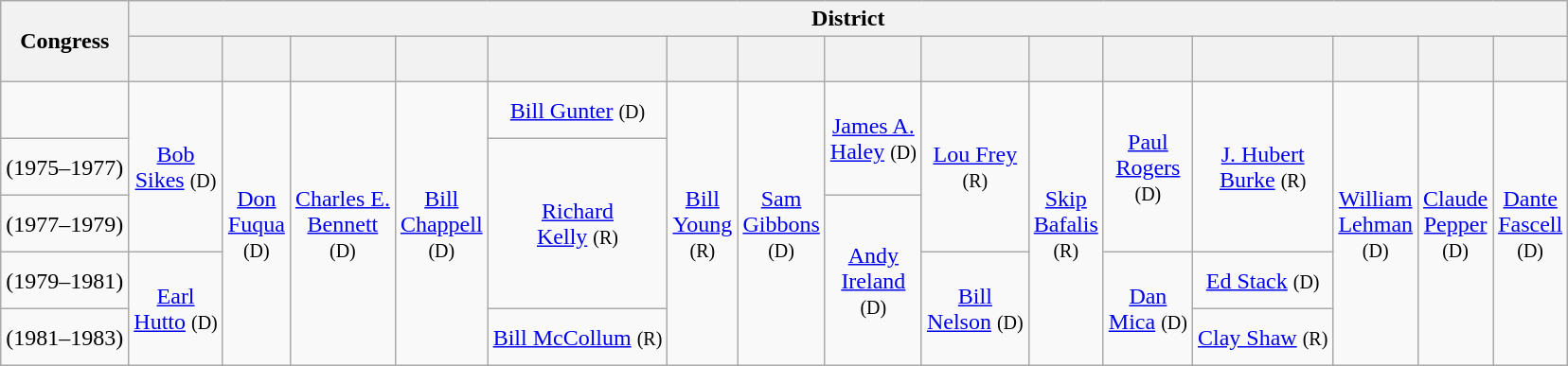<table class=wikitable style="text-align:center">
<tr>
<th rowspan=2>Congress</th>
<th colspan=15>District</th>
</tr>
<tr style="height:2em">
<th></th>
<th></th>
<th></th>
<th></th>
<th></th>
<th></th>
<th></th>
<th></th>
<th></th>
<th></th>
<th></th>
<th></th>
<th></th>
<th></th>
<th></th>
</tr>
<tr style="height:2.5em">
<td></td>
<td rowspan=3 ><a href='#'>Bob<br>Sikes</a> <small>(D)</small></td>
<td rowspan=5 ><a href='#'>Don<br>Fuqua</a><br><small>(D)</small></td>
<td rowspan=5 ><a href='#'>Charles E.<br>Bennett</a><br><small>(D)</small></td>
<td rowspan=5 ><a href='#'>Bill<br>Chappell</a><br><small>(D)</small></td>
<td><a href='#'>Bill Gunter</a> <small>(D)</small></td>
<td rowspan=5 ><a href='#'>Bill<br>Young</a><br><small>(R)</small></td>
<td rowspan=5 ><a href='#'>Sam<br>Gibbons</a><br><small>(D)</small></td>
<td rowspan=2 ><a href='#'>James A.<br>Haley</a> <small>(D)</small></td>
<td rowspan=3 ><a href='#'>Lou Frey</a><br><small>(R)</small></td>
<td rowspan=5 ><a href='#'>Skip<br>Bafalis</a><br><small>(R)</small></td>
<td rowspan=3 ><a href='#'>Paul<br>Rogers</a><br><small>(D)</small></td>
<td rowspan=3 ><a href='#'>J. Hubert<br>Burke</a> <small>(R)</small></td>
<td rowspan=5 ><a href='#'>William<br>Lehman</a><br><small>(D)</small></td>
<td rowspan=5 ><a href='#'>Claude<br>Pepper</a><br><small>(D)</small></td>
<td rowspan=5 ><a href='#'>Dante<br>Fascell</a><br><small>(D)</small></td>
</tr>
<tr style="height:2.5em">
<td><strong></strong> (1975–1977)</td>
<td rowspan=3 ><a href='#'>Richard<br>Kelly</a> <small>(R)</small></td>
</tr>
<tr style="height:2.5em">
<td><strong></strong> (1977–1979)</td>
<td rowspan=3 ><a href='#'>Andy<br>Ireland</a><br><small>(D)</small></td>
</tr>
<tr style="height:2.5em">
<td><strong></strong> (1979–1981)</td>
<td rowspan=2 ><a href='#'>Earl<br>Hutto</a> <small>(D)</small></td>
<td rowspan=2 ><a href='#'>Bill<br>Nelson</a> <small>(D)</small></td>
<td rowspan=2 ><a href='#'>Dan<br>Mica</a> <small>(D)</small></td>
<td><a href='#'>Ed Stack</a> <small>(D)</small></td>
</tr>
<tr style="height:2.5em">
<td><strong></strong> (1981–1983)</td>
<td><a href='#'>Bill McCollum</a> <small>(R)</small></td>
<td><a href='#'>Clay Shaw</a> <small>(R)</small></td>
</tr>
</table>
